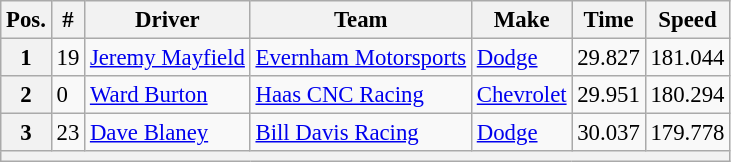<table class="wikitable" style="font-size:95%">
<tr>
<th>Pos.</th>
<th>#</th>
<th>Driver</th>
<th>Team</th>
<th>Make</th>
<th>Time</th>
<th>Speed</th>
</tr>
<tr>
<th>1</th>
<td>19</td>
<td><a href='#'>Jeremy Mayfield</a></td>
<td><a href='#'>Evernham Motorsports</a></td>
<td><a href='#'>Dodge</a></td>
<td>29.827</td>
<td>181.044</td>
</tr>
<tr>
<th>2</th>
<td>0</td>
<td><a href='#'>Ward Burton</a></td>
<td><a href='#'>Haas CNC Racing</a></td>
<td><a href='#'>Chevrolet</a></td>
<td>29.951</td>
<td>180.294</td>
</tr>
<tr>
<th>3</th>
<td>23</td>
<td><a href='#'>Dave Blaney</a></td>
<td><a href='#'>Bill Davis Racing</a></td>
<td><a href='#'>Dodge</a></td>
<td>30.037</td>
<td>179.778</td>
</tr>
<tr>
<th colspan="7"></th>
</tr>
</table>
